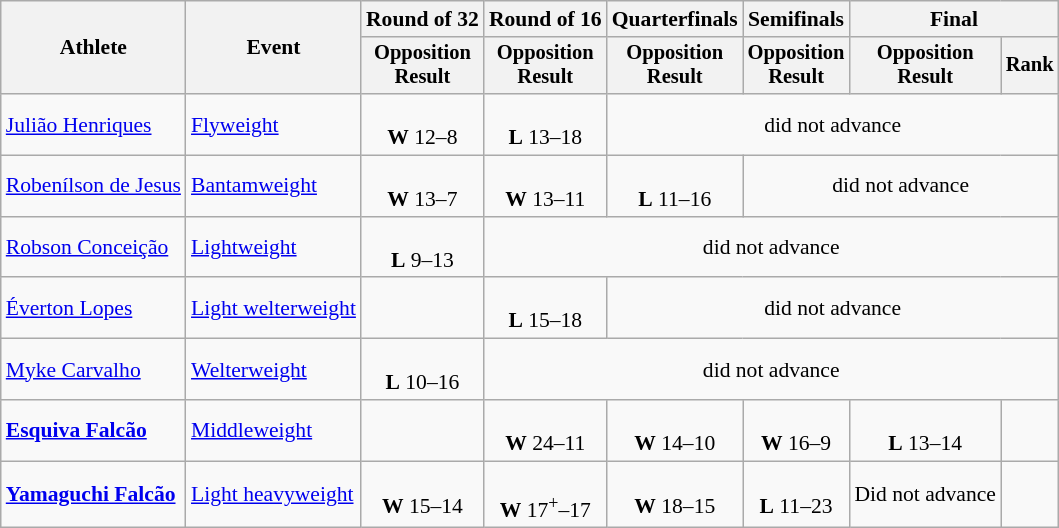<table class="wikitable" style="font-size:90%">
<tr>
<th rowspan="2">Athlete</th>
<th rowspan="2">Event</th>
<th>Round of 32</th>
<th>Round of 16</th>
<th>Quarterfinals</th>
<th>Semifinals</th>
<th colspan=2>Final</th>
</tr>
<tr style="font-size:95%">
<th>Opposition<br>Result</th>
<th>Opposition<br>Result</th>
<th>Opposition<br>Result</th>
<th>Opposition<br>Result</th>
<th>Opposition<br>Result</th>
<th>Rank</th>
</tr>
<tr align=center>
<td align=left><a href='#'>Julião Henriques</a></td>
<td align=left><a href='#'>Flyweight</a></td>
<td><br><strong>W</strong> 12–8</td>
<td><br><strong>L</strong> 13–18</td>
<td colspan=4>did not advance</td>
</tr>
<tr align=center>
<td align=left><a href='#'>Robenílson de Jesus</a></td>
<td align=left><a href='#'>Bantamweight</a></td>
<td><br><strong>W</strong> 13–7</td>
<td><br><strong>W</strong> 13–11</td>
<td><br><strong>L</strong> 11–16</td>
<td colspan=3>did not advance</td>
</tr>
<tr align=center>
<td align=left><a href='#'>Robson Conceição</a></td>
<td align=left><a href='#'>Lightweight</a></td>
<td><br><strong>L</strong> 9–13</td>
<td colspan=5>did not advance</td>
</tr>
<tr align=center>
<td align=left><a href='#'>Éverton Lopes</a></td>
<td align=left><a href='#'>Light welterweight</a></td>
<td></td>
<td><br><strong>L</strong> 15–18</td>
<td colspan=4>did not advance</td>
</tr>
<tr align=center>
<td align=left><a href='#'>Myke Carvalho</a></td>
<td align=left><a href='#'>Welterweight</a></td>
<td><br><strong>L</strong> 10–16</td>
<td colspan=5>did not advance</td>
</tr>
<tr align=center>
<td align=left><strong><a href='#'>Esquiva Falcão</a></strong></td>
<td align=left><a href='#'>Middleweight</a></td>
<td></td>
<td><br><strong>W</strong> 24–11</td>
<td><br><strong>W</strong> 14–10</td>
<td><br><strong>W</strong> 16–9</td>
<td><br><strong>L</strong> 13–14</td>
<td></td>
</tr>
<tr align=center>
<td align=left><strong><a href='#'>Yamaguchi Falcão</a></strong></td>
<td align=left><a href='#'>Light heavyweight</a></td>
<td><br><strong>W</strong> 15–14</td>
<td><br><strong>W</strong> 17<sup>+</sup>–17 </td>
<td><br><strong>W</strong> 18–15</td>
<td><br><strong>L</strong> 11–23</td>
<td>Did not advance</td>
<td></td>
</tr>
</table>
